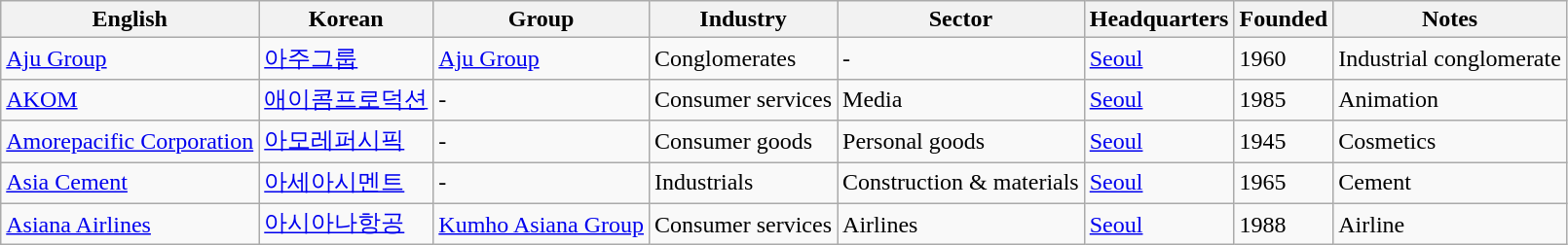<table class="wikitable sortable">
<tr>
<th>English</th>
<th>Korean</th>
<th>Group</th>
<th>Industry</th>
<th>Sector</th>
<th>Headquarters</th>
<th>Founded</th>
<th class="unsortable">Notes</th>
</tr>
<tr>
<td><a href='#'>Aju Group</a></td>
<td><a href='#'>아주그룹</a></td>
<td><a href='#'>Aju Group</a></td>
<td>Conglomerates</td>
<td>-</td>
<td><a href='#'>Seoul</a></td>
<td>1960</td>
<td>Industrial conglomerate</td>
</tr>
<tr>
<td><a href='#'>AKOM</a></td>
<td><a href='#'>애이콤프로덕션</a></td>
<td>-</td>
<td>Consumer services</td>
<td>Media</td>
<td><a href='#'>Seoul</a></td>
<td>1985</td>
<td>Animation</td>
</tr>
<tr>
<td><a href='#'>Amorepacific Corporation</a></td>
<td><a href='#'>아모레퍼시픽</a></td>
<td>-</td>
<td>Consumer goods</td>
<td>Personal goods</td>
<td><a href='#'>Seoul</a></td>
<td>1945</td>
<td>Cosmetics</td>
</tr>
<tr>
<td><a href='#'>Asia Cement</a></td>
<td><a href='#'>아세아시멘트</a></td>
<td>-</td>
<td>Industrials</td>
<td>Construction & materials</td>
<td><a href='#'>Seoul</a></td>
<td>1965</td>
<td>Cement</td>
</tr>
<tr>
<td><a href='#'>Asiana Airlines</a></td>
<td><a href='#'>아시아나항공</a></td>
<td><a href='#'>Kumho Asiana Group</a></td>
<td>Consumer services</td>
<td>Airlines</td>
<td><a href='#'>Seoul</a></td>
<td>1988</td>
<td>Airline</td>
</tr>
</table>
